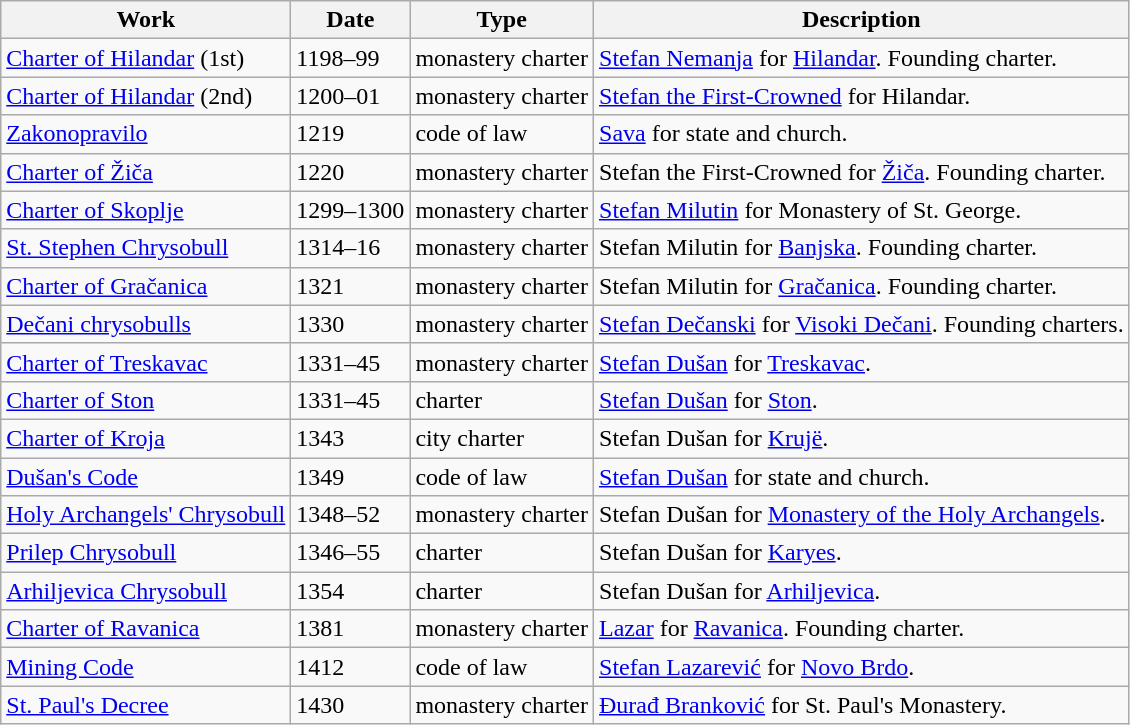<table align="center" class="wikitable sortable">
<tr>
<th>Work</th>
<th>Date</th>
<th>Type</th>
<th>Description</th>
</tr>
<tr>
<td><a href='#'>Charter of Hilandar</a> (1st)</td>
<td>1198–99</td>
<td>monastery charter</td>
<td><a href='#'>Stefan Nemanja</a> for <a href='#'>Hilandar</a>. Founding charter.</td>
</tr>
<tr>
<td><a href='#'>Charter of Hilandar</a> (2nd)</td>
<td>1200–01</td>
<td>monastery charter</td>
<td><a href='#'>Stefan the First-Crowned</a> for Hilandar.</td>
</tr>
<tr>
<td><a href='#'>Zakonopravilo</a></td>
<td>1219</td>
<td>code of law</td>
<td><a href='#'>Sava</a> for state and church.</td>
</tr>
<tr>
<td><a href='#'>Charter of Žiča</a></td>
<td>1220</td>
<td>monastery charter</td>
<td>Stefan the First-Crowned for <a href='#'>Žiča</a>. Founding charter.</td>
</tr>
<tr>
<td><a href='#'>Charter of Skoplje</a></td>
<td>1299–1300</td>
<td>monastery charter</td>
<td><a href='#'>Stefan Milutin</a> for Monastery of St. George.</td>
</tr>
<tr>
<td><a href='#'>St. Stephen Chrysobull</a></td>
<td>1314–16</td>
<td>monastery charter</td>
<td>Stefan Milutin for <a href='#'>Banjska</a>. Founding charter.</td>
</tr>
<tr>
<td><a href='#'>Charter of Gračanica</a></td>
<td>1321</td>
<td>monastery charter</td>
<td>Stefan Milutin for <a href='#'>Gračanica</a>. Founding charter.</td>
</tr>
<tr>
<td><a href='#'>Dečani chrysobulls</a></td>
<td>1330</td>
<td>monastery charter</td>
<td><a href='#'>Stefan Dečanski</a> for <a href='#'>Visoki Dečani</a>. Founding charters.</td>
</tr>
<tr>
<td><a href='#'>Charter of Treskavac</a></td>
<td>1331–45</td>
<td>monastery charter</td>
<td><a href='#'>Stefan Dušan</a> for <a href='#'>Treskavac</a>.</td>
</tr>
<tr>
<td><a href='#'>Charter of Ston</a></td>
<td>1331–45</td>
<td>charter</td>
<td><a href='#'>Stefan Dušan</a> for <a href='#'>Ston</a>.</td>
</tr>
<tr>
<td><a href='#'>Charter of Kroja</a></td>
<td>1343</td>
<td>city charter</td>
<td>Stefan Dušan for <a href='#'>Krujë</a>.</td>
</tr>
<tr>
<td><a href='#'>Dušan's Code</a></td>
<td>1349</td>
<td>code of law</td>
<td><a href='#'>Stefan Dušan</a> for state and church.</td>
</tr>
<tr>
<td><a href='#'>Holy Archangels' Chrysobull</a></td>
<td>1348–52</td>
<td>monastery charter</td>
<td>Stefan Dušan for <a href='#'>Monastery of the Holy Archangels</a>.</td>
</tr>
<tr>
<td><a href='#'>Prilep Chrysobull</a></td>
<td>1346–55</td>
<td>charter</td>
<td>Stefan Dušan for <a href='#'>Karyes</a>.</td>
</tr>
<tr>
<td><a href='#'>Arhiljevica Chrysobull</a></td>
<td>1354</td>
<td>charter</td>
<td>Stefan Dušan for <a href='#'>Arhiljevica</a>.</td>
</tr>
<tr>
<td><a href='#'>Charter of Ravanica</a></td>
<td>1381</td>
<td>monastery charter</td>
<td><a href='#'>Lazar</a> for <a href='#'>Ravanica</a>. Founding charter.</td>
</tr>
<tr>
<td><a href='#'>Mining Code</a></td>
<td>1412</td>
<td>code of law</td>
<td><a href='#'>Stefan Lazarević</a> for <a href='#'>Novo Brdo</a>.</td>
</tr>
<tr>
<td><a href='#'>St. Paul's Decree</a></td>
<td>1430</td>
<td>monastery charter</td>
<td><a href='#'>Đurađ Branković</a> for St. Paul's Monastery.</td>
</tr>
</table>
